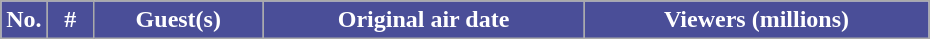<table class="wikitable plainrowheaders">
<tr style="color:white">
<th style="background: #4A4E98;color:#FFF;width:5%;">No.</th>
<th style="background: #4A4E98;color:#FFF;width:5%;">#</th>
<th style="background: #4A4E98;color:#FFF;">Guest(s)</th>
<th style="background: #4A4E98;color:#FFF;">Original air date</th>
<th style="background: #4A4E98;color:#FFF;">Viewers (millions)<br>









</th>
</tr>
</table>
